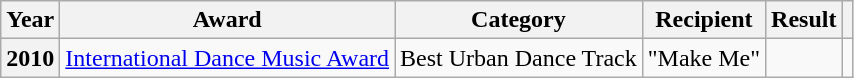<table class="wikitable sortable plainrowheaders">
<tr>
<th scope="col">Year</th>
<th scope="col">Award</th>
<th scope="col">Category</th>
<th scope="col">Recipient</th>
<th scope="col">Result</th>
<th scope="col"></th>
</tr>
<tr>
<th scope="row">2010</th>
<td><a href='#'>International Dance Music Award</a></td>
<td>Best Urban Dance Track</td>
<td>"Make Me"</td>
<td></td>
<td align="center"></td>
</tr>
</table>
